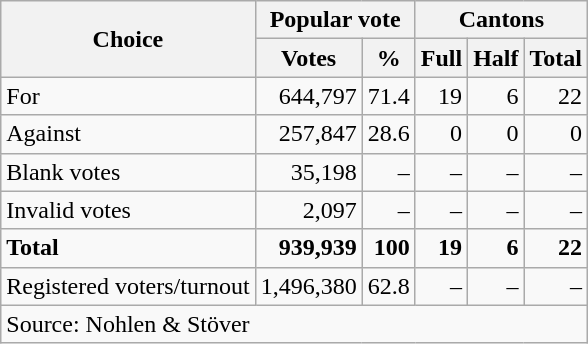<table class=wikitable style=text-align:right>
<tr>
<th rowspan=2>Choice</th>
<th colspan=2>Popular vote</th>
<th colspan=3>Cantons</th>
</tr>
<tr>
<th>Votes</th>
<th>%</th>
<th>Full</th>
<th>Half</th>
<th>Total</th>
</tr>
<tr>
<td align=left>For</td>
<td>644,797</td>
<td>71.4</td>
<td>19</td>
<td>6</td>
<td>22</td>
</tr>
<tr>
<td align=left>Against</td>
<td>257,847</td>
<td>28.6</td>
<td>0</td>
<td>0</td>
<td>0</td>
</tr>
<tr>
<td align=left>Blank votes</td>
<td>35,198</td>
<td>–</td>
<td>–</td>
<td>–</td>
<td>–</td>
</tr>
<tr>
<td align=left>Invalid votes</td>
<td>2,097</td>
<td>–</td>
<td>–</td>
<td>–</td>
<td>–</td>
</tr>
<tr>
<td align=left><strong>Total</strong></td>
<td><strong>939,939</strong></td>
<td><strong>100</strong></td>
<td><strong>19</strong></td>
<td><strong>6</strong></td>
<td><strong>22</strong></td>
</tr>
<tr>
<td align=left>Registered voters/turnout</td>
<td>1,496,380</td>
<td>62.8</td>
<td>–</td>
<td>–</td>
<td>–</td>
</tr>
<tr>
<td align=left colspan=6>Source: Nohlen & Stöver</td>
</tr>
</table>
